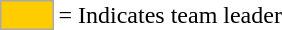<table>
<tr>
<td style="background:#fc0; border:1px solid #aaa; width:2em;"></td>
<td>= Indicates team leader</td>
</tr>
</table>
